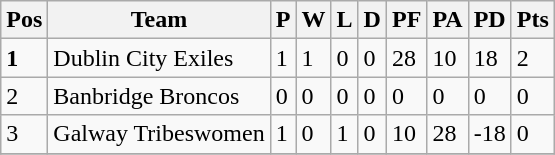<table class="wikitable">
<tr>
<th colspan="1" rowspan="1">Pos</th>
<th colspan="1" rowspan="1">Team</th>
<th colspan="1" rowspan="1">P</th>
<th colspan="1" rowspan="1">W</th>
<th colspan="1" rowspan="1">L</th>
<th colspan="1" rowspan="1">D</th>
<th colspan="1" rowspan="1">PF</th>
<th colspan="1" rowspan="1">PA</th>
<th colspan="1" rowspan="1">PD</th>
<th colspan="1" rowspan="1">Pts</th>
</tr>
<tr>
<td><strong>1</strong></td>
<td>Dublin City Exiles</td>
<td>1</td>
<td>1</td>
<td>0</td>
<td>0</td>
<td>28</td>
<td>10</td>
<td>18</td>
<td>2</td>
</tr>
<tr>
<td>2</td>
<td>Banbridge Broncos</td>
<td>0</td>
<td>0</td>
<td>0</td>
<td>0</td>
<td>0</td>
<td>0</td>
<td>0</td>
<td>0</td>
</tr>
<tr>
<td>3</td>
<td>Galway Tribeswomen</td>
<td>1</td>
<td>0</td>
<td>1</td>
<td>0</td>
<td>10</td>
<td>28</td>
<td>-18</td>
<td>0</td>
</tr>
<tr>
</tr>
</table>
